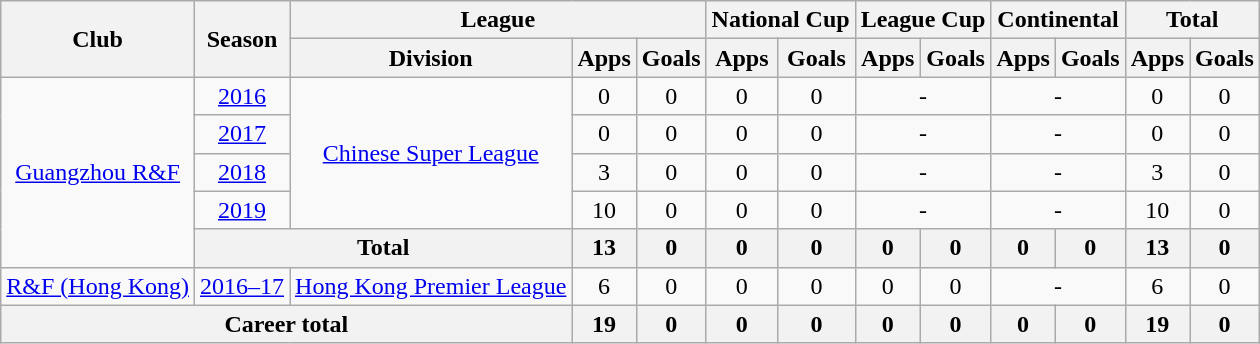<table class="wikitable" style="text-align: center">
<tr>
<th rowspan="2">Club</th>
<th rowspan="2">Season</th>
<th colspan="3">League</th>
<th colspan="2">National Cup</th>
<th colspan="2">League Cup</th>
<th colspan="2">Continental</th>
<th colspan="2">Total</th>
</tr>
<tr>
<th>Division</th>
<th>Apps</th>
<th>Goals</th>
<th>Apps</th>
<th>Goals</th>
<th>Apps</th>
<th>Goals</th>
<th>Apps</th>
<th>Goals</th>
<th>Apps</th>
<th>Goals</th>
</tr>
<tr>
<td rowspan=5><a href='#'>Guangzhou R&F</a></td>
<td><a href='#'>2016</a></td>
<td rowspan=4><a href='#'>Chinese Super League</a></td>
<td>0</td>
<td>0</td>
<td>0</td>
<td>0</td>
<td colspan="2">-</td>
<td colspan="2">-</td>
<td>0</td>
<td>0</td>
</tr>
<tr>
<td><a href='#'>2017</a></td>
<td>0</td>
<td>0</td>
<td>0</td>
<td>0</td>
<td colspan="2">-</td>
<td colspan="2">-</td>
<td>0</td>
<td>0</td>
</tr>
<tr>
<td><a href='#'>2018</a></td>
<td>3</td>
<td>0</td>
<td>0</td>
<td>0</td>
<td colspan="2">-</td>
<td colspan="2">-</td>
<td>3</td>
<td>0</td>
</tr>
<tr>
<td><a href='#'>2019</a></td>
<td>10</td>
<td>0</td>
<td>0</td>
<td>0</td>
<td colspan="2">-</td>
<td colspan="2">-</td>
<td>10</td>
<td>0</td>
</tr>
<tr>
<th colspan="2"><strong>Total</strong></th>
<th>13</th>
<th>0</th>
<th>0</th>
<th>0</th>
<th>0</th>
<th>0</th>
<th>0</th>
<th>0</th>
<th>13</th>
<th>0</th>
</tr>
<tr>
<td><a href='#'>R&F (Hong Kong)</a></td>
<td><a href='#'>2016–17</a></td>
<td><a href='#'>Hong Kong Premier League</a></td>
<td>6</td>
<td>0</td>
<td>0</td>
<td>0</td>
<td>0</td>
<td>0</td>
<td colspan="2">-</td>
<td>6</td>
<td>0</td>
</tr>
<tr>
<th colspan=3>Career total</th>
<th>19</th>
<th>0</th>
<th>0</th>
<th>0</th>
<th>0</th>
<th>0</th>
<th>0</th>
<th>0</th>
<th>19</th>
<th>0</th>
</tr>
</table>
